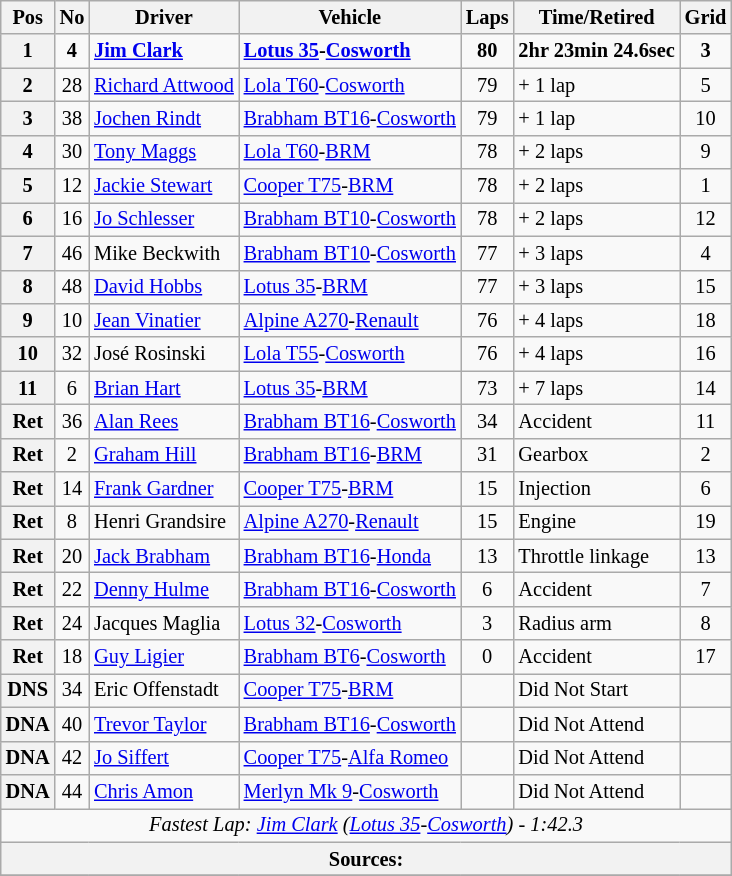<table class="wikitable" style="font-size: 85%;">
<tr>
<th>Pos</th>
<th>No</th>
<th>Driver</th>
<th>Vehicle</th>
<th>Laps</th>
<th>Time/Retired</th>
<th>Grid</th>
</tr>
<tr>
<th>1</th>
<td align="center"><strong>4</strong></td>
<td> <strong><a href='#'>Jim Clark</a></strong></td>
<td><strong><a href='#'>Lotus 35</a>-<a href='#'>Cosworth</a></strong></td>
<td align="center"><strong>80</strong></td>
<td><strong>2hr 23min 24.6sec</strong></td>
<td align="center"><strong>3</strong></td>
</tr>
<tr>
<th>2</th>
<td align="center">28</td>
<td> <a href='#'>Richard Attwood</a></td>
<td><a href='#'>Lola T60</a>-<a href='#'>Cosworth</a></td>
<td align="center">79</td>
<td>+ 1 lap</td>
<td align="center">5</td>
</tr>
<tr>
<th>3</th>
<td align="center">38</td>
<td> <a href='#'>Jochen Rindt</a></td>
<td><a href='#'>Brabham BT16</a>-<a href='#'>Cosworth</a></td>
<td align="center">79</td>
<td>+ 1 lap</td>
<td align="center">10</td>
</tr>
<tr>
<th>4</th>
<td align="center">30</td>
<td> <a href='#'>Tony Maggs</a></td>
<td><a href='#'>Lola T60</a>-<a href='#'>BRM</a></td>
<td align="center">78</td>
<td>+ 2 laps</td>
<td align="center">9</td>
</tr>
<tr>
<th>5</th>
<td align="center">12</td>
<td> <a href='#'>Jackie Stewart</a></td>
<td><a href='#'>Cooper T75</a>-<a href='#'>BRM</a></td>
<td align="center">78</td>
<td>+ 2 laps</td>
<td align="center">1</td>
</tr>
<tr>
<th>6</th>
<td align="center">16</td>
<td> <a href='#'>Jo Schlesser</a></td>
<td><a href='#'>Brabham BT10</a>-<a href='#'>Cosworth</a></td>
<td align="center">78</td>
<td>+ 2 laps</td>
<td align="center">12</td>
</tr>
<tr>
<th>7</th>
<td align="center">46</td>
<td> Mike Beckwith</td>
<td><a href='#'>Brabham BT10</a>-<a href='#'>Cosworth</a></td>
<td align="center">77</td>
<td>+ 3 laps</td>
<td align="center">4</td>
</tr>
<tr>
<th>8</th>
<td align="center">48</td>
<td> <a href='#'>David Hobbs</a></td>
<td><a href='#'>Lotus 35</a>-<a href='#'>BRM</a></td>
<td align="center">77</td>
<td>+ 3 laps</td>
<td align="center">15</td>
</tr>
<tr>
<th>9</th>
<td align="center">10</td>
<td> <a href='#'>Jean Vinatier</a></td>
<td><a href='#'>Alpine A270</a>-<a href='#'>Renault</a></td>
<td align="center">76</td>
<td>+ 4 laps</td>
<td align="center">18</td>
</tr>
<tr>
<th>10</th>
<td align="center">32</td>
<td> José Rosinski</td>
<td><a href='#'>Lola T55</a>-<a href='#'>Cosworth</a></td>
<td align="center">76</td>
<td>+ 4 laps</td>
<td align="center">16</td>
</tr>
<tr>
<th>11</th>
<td align="center">6</td>
<td> <a href='#'>Brian Hart</a></td>
<td><a href='#'>Lotus 35</a>-<a href='#'>BRM</a></td>
<td align="center">73</td>
<td>+ 7 laps</td>
<td align="center">14</td>
</tr>
<tr>
<th>Ret</th>
<td align="center">36</td>
<td> <a href='#'>Alan Rees</a></td>
<td><a href='#'>Brabham BT16</a>-<a href='#'>Cosworth</a></td>
<td align="center">34</td>
<td>Accident</td>
<td align="center">11</td>
</tr>
<tr>
<th>Ret</th>
<td align="center">2</td>
<td> <a href='#'>Graham Hill</a></td>
<td><a href='#'>Brabham BT16</a>-<a href='#'>BRM</a></td>
<td align="center">31</td>
<td>Gearbox</td>
<td align="center">2</td>
</tr>
<tr>
<th>Ret</th>
<td align="center">14</td>
<td> <a href='#'>Frank Gardner</a></td>
<td><a href='#'>Cooper T75</a>-<a href='#'>BRM</a></td>
<td align="center">15</td>
<td>Injection</td>
<td align="center">6</td>
</tr>
<tr>
<th>Ret</th>
<td align="center">8</td>
<td> Henri Grandsire</td>
<td><a href='#'>Alpine A270</a>-<a href='#'>Renault</a></td>
<td align="center">15</td>
<td>Engine</td>
<td align="center">19</td>
</tr>
<tr>
<th>Ret</th>
<td align="center">20</td>
<td> <a href='#'>Jack Brabham</a></td>
<td><a href='#'>Brabham BT16</a>-<a href='#'>Honda</a></td>
<td align="center">13</td>
<td>Throttle linkage</td>
<td align="center">13</td>
</tr>
<tr>
<th>Ret</th>
<td align="center">22</td>
<td> <a href='#'>Denny Hulme</a></td>
<td><a href='#'>Brabham BT16</a>-<a href='#'>Cosworth</a></td>
<td align="center">6</td>
<td>Accident</td>
<td align="center">7</td>
</tr>
<tr>
<th>Ret</th>
<td align="center">24</td>
<td> Jacques Maglia</td>
<td><a href='#'>Lotus 32</a>-<a href='#'>Cosworth</a></td>
<td align="center">3</td>
<td>Radius arm</td>
<td align="center">8</td>
</tr>
<tr>
<th>Ret</th>
<td align="center">18</td>
<td> <a href='#'>Guy Ligier</a></td>
<td><a href='#'>Brabham BT6</a>-<a href='#'>Cosworth</a></td>
<td align="center">0</td>
<td>Accident</td>
<td align="center">17</td>
</tr>
<tr>
<th>DNS</th>
<td align="center">34</td>
<td> Eric Offenstadt</td>
<td><a href='#'>Cooper T75</a>-<a href='#'>BRM</a></td>
<td></td>
<td>Did Not Start</td>
<td></td>
</tr>
<tr>
<th>DNA</th>
<td align="center">40</td>
<td> <a href='#'>Trevor Taylor</a></td>
<td><a href='#'>Brabham BT16</a>-<a href='#'>Cosworth</a></td>
<td></td>
<td>Did Not Attend</td>
<td></td>
</tr>
<tr>
<th>DNA</th>
<td align="center">42</td>
<td> <a href='#'>Jo Siffert</a></td>
<td><a href='#'>Cooper T75</a>-<a href='#'>Alfa Romeo</a></td>
<td></td>
<td>Did Not Attend</td>
<td></td>
</tr>
<tr>
<th>DNA</th>
<td align="center">44</td>
<td> <a href='#'>Chris Amon</a></td>
<td><a href='#'>Merlyn Mk 9</a>-<a href='#'>Cosworth</a></td>
<td></td>
<td>Did Not Attend</td>
<td></td>
</tr>
<tr>
<td colspan="8" align="center"><em>Fastest Lap: <a href='#'>Jim Clark</a> (<a href='#'>Lotus 35</a>-<a href='#'>Cosworth</a>) - 1:42.3</em></td>
</tr>
<tr>
<th colspan="8">Sources:</th>
</tr>
<tr>
</tr>
</table>
